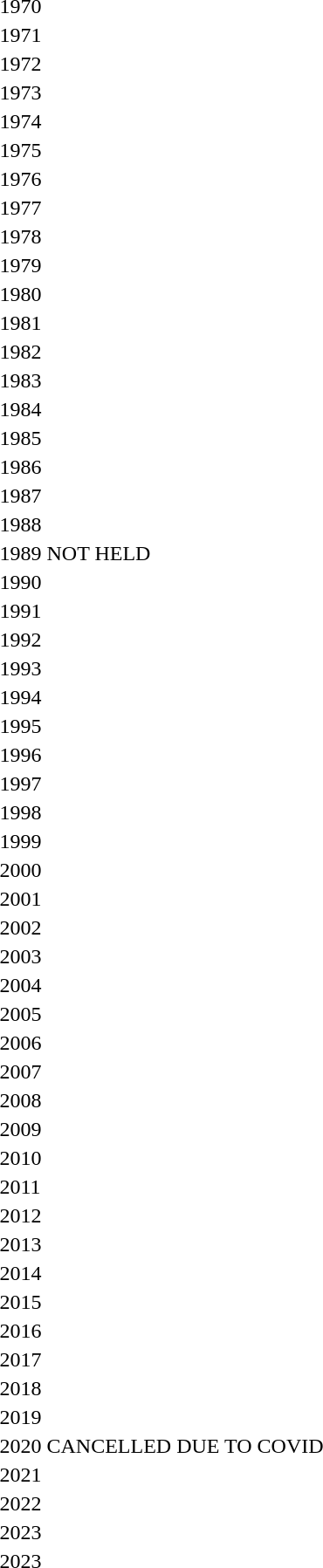<table>
<tr>
<td>1970</td>
<td></td>
<td></td>
<td></td>
</tr>
<tr>
<td>1971</td>
<td></td>
<td></td>
<td></td>
</tr>
<tr>
<td>1972</td>
<td></td>
<td></td>
<td></td>
</tr>
<tr>
<td>1973</td>
<td></td>
<td></td>
<td></td>
</tr>
<tr>
<td>1974</td>
<td></td>
<td></td>
<td></td>
</tr>
<tr>
<td>1975</td>
<td></td>
<td></td>
<td></td>
</tr>
<tr>
<td>1976</td>
<td></td>
<td></td>
<td></td>
</tr>
<tr>
<td>1977</td>
<td></td>
<td></td>
<td></td>
</tr>
<tr>
<td>1978</td>
<td></td>
<td></td>
<td></td>
</tr>
<tr>
<td>1979</td>
<td></td>
<td></td>
<td></td>
</tr>
<tr>
<td>1980</td>
<td></td>
<td></td>
<td></td>
</tr>
<tr>
<td>1981</td>
<td></td>
<td></td>
<td></td>
</tr>
<tr>
<td>1982</td>
<td></td>
<td></td>
<td></td>
</tr>
<tr>
<td>1983</td>
<td></td>
<td></td>
<td></td>
</tr>
<tr>
<td>1984</td>
<td></td>
<td></td>
<td></td>
</tr>
<tr>
<td>1985</td>
<td></td>
<td></td>
<td></td>
</tr>
<tr>
<td>1986</td>
<td></td>
<td></td>
<td></td>
</tr>
<tr>
<td>1987</td>
<td></td>
<td></td>
<td></td>
</tr>
<tr>
<td>1988</td>
<td></td>
<td></td>
<td></td>
</tr>
<tr>
<td>1989</td>
<td colspan=3>NOT HELD</td>
<td></td>
</tr>
<tr>
<td>1990</td>
<td></td>
<td></td>
<td></td>
</tr>
<tr>
<td>1991</td>
<td></td>
<td></td>
<td></td>
</tr>
<tr>
<td>1992</td>
<td></td>
<td></td>
<td></td>
</tr>
<tr>
<td>1993</td>
<td></td>
<td></td>
<td></td>
</tr>
<tr>
<td>1994</td>
<td></td>
<td></td>
<td></td>
</tr>
<tr>
<td>1995</td>
<td></td>
<td></td>
<td></td>
</tr>
<tr>
<td>1996</td>
<td></td>
<td></td>
<td></td>
</tr>
<tr>
<td>1997</td>
<td></td>
<td></td>
<td></td>
</tr>
<tr>
<td>1998</td>
<td></td>
<td></td>
<td></td>
</tr>
<tr>
<td>1999</td>
<td></td>
<td></td>
<td></td>
</tr>
<tr>
<td>2000</td>
<td></td>
<td></td>
<td></td>
</tr>
<tr>
<td>2001</td>
<td></td>
<td></td>
<td></td>
</tr>
<tr>
<td>2002</td>
<td></td>
<td></td>
<td></td>
</tr>
<tr>
<td>2003</td>
<td></td>
<td></td>
<td></td>
</tr>
<tr>
<td>2004</td>
<td></td>
<td></td>
<td></td>
</tr>
<tr>
<td>2005</td>
<td></td>
<td></td>
<td></td>
</tr>
<tr>
<td>2006</td>
<td></td>
<td></td>
<td></td>
</tr>
<tr>
<td>2007</td>
<td></td>
<td></td>
<td></td>
</tr>
<tr>
<td>2008</td>
<td></td>
<td></td>
<td></td>
</tr>
<tr>
<td>2009</td>
<td></td>
<td></td>
<td></td>
</tr>
<tr>
<td>2010</td>
<td></td>
<td></td>
<td></td>
</tr>
<tr>
<td>2011</td>
<td></td>
<td></td>
<td></td>
</tr>
<tr>
<td>2012</td>
<td></td>
<td></td>
<td></td>
</tr>
<tr>
<td>2013</td>
<td></td>
<td></td>
<td></td>
</tr>
<tr>
<td>2014</td>
<td></td>
<td></td>
<td></td>
</tr>
<tr>
<td>2015</td>
<td></td>
<td></td>
<td></td>
</tr>
<tr>
<td>2016</td>
<td></td>
<td></td>
<td></td>
</tr>
<tr>
<td>2017</td>
<td></td>
<td></td>
<td></td>
</tr>
<tr>
<td>2018</td>
<td></td>
<td></td>
<td></td>
</tr>
<tr>
<td>2019</td>
<td></td>
<td></td>
<td></td>
<td></td>
</tr>
<tr>
<td>2020</td>
<td COLSPAN=3>CANCELLED DUE TO COVID</td>
<td></td>
</tr>
<tr>
<td>2021</td>
<td></td>
<td></td>
<td></td>
<td></td>
</tr>
<tr>
<td>2022</td>
<td></td>
<td></td>
<td></td>
<td></td>
</tr>
<tr>
<td>2023</td>
<td></td>
<td></td>
<td></td>
<td></td>
</tr>
<tr>
<td>2023</td>
<td></td>
<td></td>
<td></td>
<td></td>
</tr>
</table>
